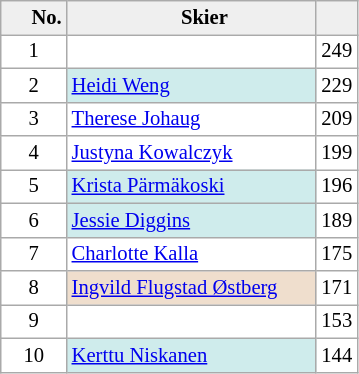<table class="wikitable sortable" style="background:#fff; font-size:86%; line-height:16px; border:gray solid 1px">
<tr>
<th style="width:10px; background:#efefef;">     No.</th>
<th style="width:160px; background:#efefef;">     Skier</th>
<th style="background:#efefef;"></th>
</tr>
<tr align=center>
<td>1</td>
<td align=left></td>
<td align="center">249</td>
</tr>
<tr align=center>
<td>2</td>
<td align=left bgcolor=CFECEC> <a href='#'>Heidi Weng</a></td>
<td align="center">229</td>
</tr>
<tr align=center>
<td>3</td>
<td align=left> <a href='#'>Therese Johaug</a></td>
<td align="center">209</td>
</tr>
<tr align=center>
<td>4</td>
<td align=left> <a href='#'>Justyna Kowalczyk</a></td>
<td align="center">199</td>
</tr>
<tr align=center>
<td>5</td>
<td align=left bgcolor=CFECEC> <a href='#'>Krista Pärmäkoski</a></td>
<td align="center">196</td>
</tr>
<tr align=center>
<td>6</td>
<td align=left bgcolor=CFECEC> <a href='#'>Jessie Diggins</a></td>
<td align="center">189</td>
</tr>
<tr align=center>
<td>7</td>
<td align=left> <a href='#'>Charlotte Kalla</a></td>
<td align="center">175</td>
</tr>
<tr align=center>
<td>8</td>
<td align=left bgcolor=efdecd> <a href='#'>Ingvild Flugstad Østberg</a></td>
<td align="center">171</td>
</tr>
<tr align=center>
<td>9</td>
<td align=left></td>
<td align="center">153</td>
</tr>
<tr align=center>
<td>10</td>
<td align=left bgcolor=CFECEC> <a href='#'>Kerttu Niskanen</a></td>
<td align="center">144</td>
</tr>
</table>
